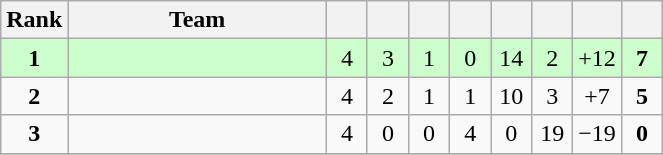<table class="wikitable" style="text-align:center">
<tr>
<th width=30>Rank</th>
<th width=165">Team</th>
<th width=20></th>
<th width=20></th>
<th width=20></th>
<th width=20></th>
<th width=20></th>
<th width=20></th>
<th width=20></th>
<th width=20></th>
</tr>
<tr style="background:#ccffcc">
<td><strong>1</strong></td>
<td style="text-align:left"></td>
<td>4</td>
<td>3</td>
<td>1</td>
<td>0</td>
<td>14</td>
<td>2</td>
<td>+12</td>
<td><strong>7</strong></td>
</tr>
<tr>
<td><strong>2</strong></td>
<td style="text-align:left"></td>
<td>4</td>
<td>2</td>
<td>1</td>
<td>1</td>
<td>10</td>
<td>3</td>
<td>+7</td>
<td><strong>5</strong></td>
</tr>
<tr>
<td><strong>3</strong></td>
<td style="text-align:left"></td>
<td>4</td>
<td>0</td>
<td>0</td>
<td>4</td>
<td>0</td>
<td>19</td>
<td>−19</td>
<td><strong>0</strong></td>
</tr>
<tr>
</tr>
</table>
